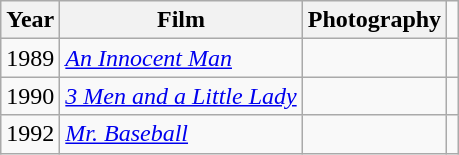<table class="wikitable sortable">
<tr>
<th>Year</th>
<th>Film</th>
<th>Photography</th>
</tr>
<tr>
<td>1989</td>
<td><em><a href='#'>An Innocent Man</a></em></td>
<td></td>
<td></td>
</tr>
<tr>
<td>1990</td>
<td><em><a href='#'>3 Men and a Little Lady</a></em></td>
<td></td>
<td></td>
</tr>
<tr>
<td>1992</td>
<td><em><a href='#'>Mr. Baseball</a></em></td>
<td></td>
<td></td>
</tr>
</table>
